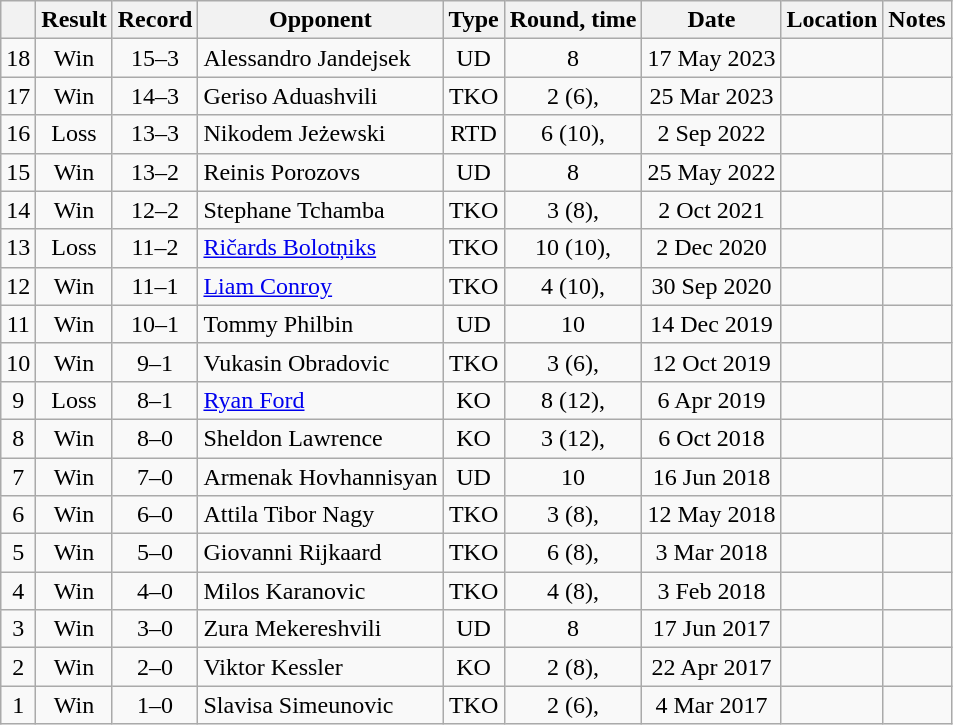<table class=wikitable style=text-align:center>
<tr>
<th></th>
<th>Result</th>
<th>Record</th>
<th>Opponent</th>
<th>Type</th>
<th>Round, time</th>
<th>Date</th>
<th>Location</th>
<th>Notes</th>
</tr>
<tr>
<td>18</td>
<td>Win</td>
<td>15–3</td>
<td align=left>Alessandro Jandejsek</td>
<td>UD</td>
<td>8</td>
<td>17 May 2023</td>
<td align=left></td>
<td align=left></td>
</tr>
<tr>
<td>17</td>
<td>Win</td>
<td>14–3</td>
<td align=left>Geriso Aduashvili</td>
<td>TKO</td>
<td>2 (6), </td>
<td>25 Mar 2023</td>
<td align=left></td>
<td align=left></td>
</tr>
<tr>
<td>16</td>
<td>Loss</td>
<td>13–3</td>
<td align=left>Nikodem Jeżewski</td>
<td>RTD</td>
<td>6 (10), </td>
<td>2 Sep 2022</td>
<td align=left></td>
<td align=left></td>
</tr>
<tr>
<td>15</td>
<td>Win</td>
<td>13–2</td>
<td align=left>Reinis Porozovs</td>
<td>UD</td>
<td>8</td>
<td>25 May 2022</td>
<td align=left></td>
<td align=left></td>
</tr>
<tr>
<td>14</td>
<td>Win</td>
<td>12–2</td>
<td align=left>Stephane Tchamba</td>
<td>TKO</td>
<td>3 (8), </td>
<td>2 Oct 2021</td>
<td align=left></td>
<td align=left></td>
</tr>
<tr>
<td>13</td>
<td>Loss</td>
<td>11–2</td>
<td align=left><a href='#'>Ričards Bolotņiks</a></td>
<td>TKO</td>
<td>10 (10), </td>
<td>2 Dec 2020</td>
<td align=left></td>
<td align=left></td>
</tr>
<tr>
<td>12</td>
<td>Win</td>
<td>11–1</td>
<td align=left><a href='#'>Liam Conroy</a></td>
<td>TKO</td>
<td>4 (10), </td>
<td>30 Sep 2020</td>
<td align=left></td>
<td align=left></td>
</tr>
<tr>
<td>11</td>
<td>Win</td>
<td>10–1</td>
<td align=left>Tommy Philbin</td>
<td>UD</td>
<td>10</td>
<td>14 Dec 2019</td>
<td align=left></td>
<td align=left></td>
</tr>
<tr>
<td>10</td>
<td>Win</td>
<td>9–1</td>
<td align=left>Vukasin Obradovic</td>
<td>TKO</td>
<td>3 (6), </td>
<td>12 Oct 2019</td>
<td align=left></td>
<td align=left></td>
</tr>
<tr>
<td>9</td>
<td>Loss</td>
<td>8–1</td>
<td align=left><a href='#'>Ryan Ford</a></td>
<td>KO</td>
<td>8 (12), </td>
<td>6 Apr 2019</td>
<td align=left></td>
<td align=left></td>
</tr>
<tr>
<td>8</td>
<td>Win</td>
<td>8–0</td>
<td align=left>Sheldon Lawrence</td>
<td>KO</td>
<td>3 (12), </td>
<td>6 Oct 2018</td>
<td align=left></td>
<td align=left></td>
</tr>
<tr>
<td>7</td>
<td>Win</td>
<td>7–0</td>
<td align=left>Armenak Hovhannisyan</td>
<td>UD</td>
<td>10</td>
<td>16 Jun 2018</td>
<td align=left></td>
<td align=left></td>
</tr>
<tr>
<td>6</td>
<td>Win</td>
<td>6–0</td>
<td align=left>Attila Tibor Nagy</td>
<td>TKO</td>
<td>3 (8), </td>
<td>12 May 2018</td>
<td align=left></td>
<td align=left></td>
</tr>
<tr>
<td>5</td>
<td>Win</td>
<td>5–0</td>
<td align=left>Giovanni Rijkaard</td>
<td>TKO</td>
<td>6 (8), </td>
<td>3 Mar 2018</td>
<td align=left></td>
<td align=left></td>
</tr>
<tr>
<td>4</td>
<td>Win</td>
<td>4–0</td>
<td align=left>Milos Karanovic</td>
<td>TKO</td>
<td>4 (8), </td>
<td>3 Feb 2018</td>
<td align=left></td>
<td align=left></td>
</tr>
<tr>
<td>3</td>
<td>Win</td>
<td>3–0</td>
<td align=left>Zura Mekereshvili</td>
<td>UD</td>
<td>8</td>
<td>17 Jun 2017</td>
<td align=left></td>
<td align=left></td>
</tr>
<tr>
<td>2</td>
<td>Win</td>
<td>2–0</td>
<td align=left>Viktor Kessler</td>
<td>KO</td>
<td>2 (8), </td>
<td>22 Apr 2017</td>
<td align=left></td>
<td align=left></td>
</tr>
<tr>
<td>1</td>
<td>Win</td>
<td>1–0</td>
<td align=left>Slavisa Simeunovic</td>
<td>TKO</td>
<td>2 (6), </td>
<td>4 Mar 2017</td>
<td align=left></td>
<td align=left></td>
</tr>
</table>
